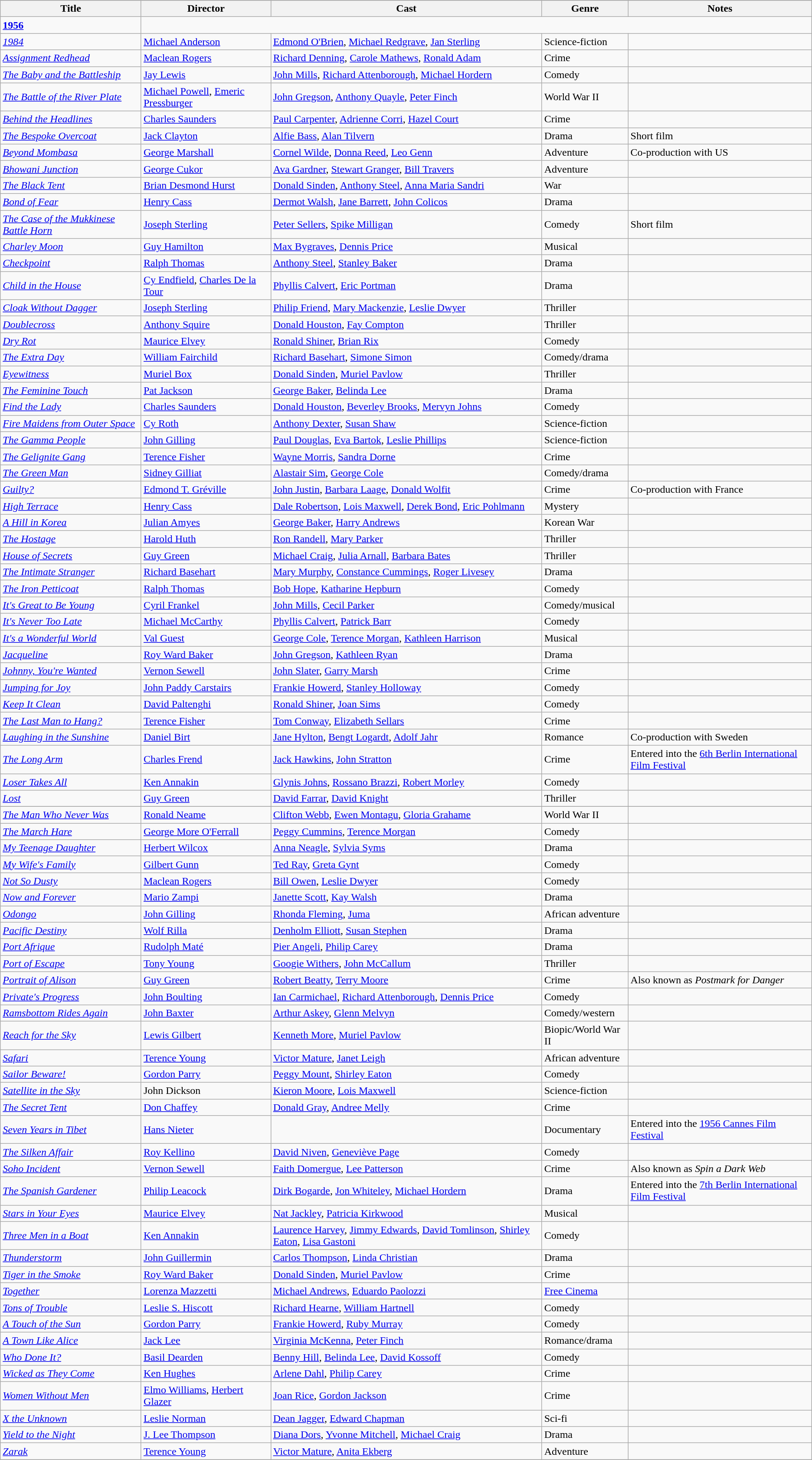<table class="wikitable">
<tr>
</tr>
<tr>
<th>Title</th>
<th>Director</th>
<th>Cast</th>
<th>Genre</th>
<th>Notes</th>
</tr>
<tr>
<td><strong><a href='#'>1956</a></strong></td>
</tr>
<tr>
<td><em><a href='#'>1984</a></em></td>
<td><a href='#'>Michael Anderson</a></td>
<td><a href='#'>Edmond O'Brien</a>, <a href='#'>Michael Redgrave</a>, <a href='#'>Jan Sterling</a></td>
<td>Science-fiction</td>
<td></td>
</tr>
<tr>
<td><em><a href='#'>Assignment Redhead</a></em></td>
<td><a href='#'>Maclean Rogers</a></td>
<td><a href='#'>Richard Denning</a>, <a href='#'>Carole Mathews</a>, <a href='#'>Ronald Adam</a></td>
<td>Crime</td>
<td></td>
</tr>
<tr>
<td><em><a href='#'>The Baby and the Battleship</a></em></td>
<td><a href='#'>Jay Lewis</a></td>
<td><a href='#'>John Mills</a>, <a href='#'>Richard Attenborough</a>, <a href='#'>Michael Hordern</a></td>
<td>Comedy</td>
<td></td>
</tr>
<tr>
<td><em><a href='#'>The Battle of the River Plate</a></em></td>
<td><a href='#'>Michael Powell</a>, <a href='#'>Emeric Pressburger</a></td>
<td><a href='#'>John Gregson</a>, <a href='#'>Anthony Quayle</a>, <a href='#'>Peter Finch</a></td>
<td>World War II</td>
<td></td>
</tr>
<tr>
<td><em><a href='#'>Behind the Headlines</a></em></td>
<td><a href='#'>Charles Saunders</a></td>
<td><a href='#'>Paul Carpenter</a>, <a href='#'>Adrienne Corri</a>, <a href='#'>Hazel Court</a></td>
<td>Crime</td>
<td></td>
</tr>
<tr>
<td><em><a href='#'>The Bespoke Overcoat</a></em></td>
<td><a href='#'>Jack Clayton</a></td>
<td><a href='#'>Alfie Bass</a>, <a href='#'>Alan Tilvern</a></td>
<td>Drama</td>
<td>Short film</td>
</tr>
<tr>
<td><em><a href='#'>Beyond Mombasa</a></em></td>
<td><a href='#'>George Marshall</a></td>
<td><a href='#'>Cornel Wilde</a>, <a href='#'>Donna Reed</a>, <a href='#'>Leo Genn</a></td>
<td>Adventure</td>
<td>Co-production with US</td>
</tr>
<tr>
<td><em><a href='#'>Bhowani Junction</a></em></td>
<td><a href='#'>George Cukor</a></td>
<td><a href='#'>Ava Gardner</a>, <a href='#'>Stewart Granger</a>, <a href='#'>Bill Travers</a></td>
<td>Adventure</td>
<td></td>
</tr>
<tr>
<td><em><a href='#'>The Black Tent</a></em></td>
<td><a href='#'>Brian Desmond Hurst</a></td>
<td><a href='#'>Donald Sinden</a>, <a href='#'>Anthony Steel</a>, <a href='#'>Anna Maria Sandri</a></td>
<td>War</td>
<td></td>
</tr>
<tr>
<td><em><a href='#'>Bond of Fear</a></em></td>
<td><a href='#'>Henry Cass</a></td>
<td><a href='#'>Dermot Walsh</a>, <a href='#'>Jane Barrett</a>, <a href='#'>John Colicos</a></td>
<td>Drama</td>
<td></td>
</tr>
<tr>
<td><em><a href='#'>The Case of the Mukkinese Battle Horn</a></em></td>
<td><a href='#'>Joseph Sterling</a></td>
<td><a href='#'>Peter Sellers</a>, <a href='#'>Spike Milligan</a></td>
<td>Comedy</td>
<td>Short film</td>
</tr>
<tr>
<td><em><a href='#'>Charley Moon</a></em></td>
<td><a href='#'>Guy Hamilton</a></td>
<td><a href='#'>Max Bygraves</a>, <a href='#'>Dennis Price</a></td>
<td>Musical</td>
<td></td>
</tr>
<tr>
<td><em><a href='#'>Checkpoint</a></em></td>
<td><a href='#'>Ralph Thomas</a></td>
<td><a href='#'>Anthony Steel</a>, <a href='#'>Stanley Baker</a></td>
<td>Drama</td>
<td></td>
</tr>
<tr>
<td><em><a href='#'>Child in the House</a></em></td>
<td><a href='#'>Cy Endfield</a>, <a href='#'>Charles De la Tour</a></td>
<td><a href='#'>Phyllis Calvert</a>, <a href='#'>Eric Portman</a></td>
<td>Drama</td>
<td></td>
</tr>
<tr>
<td><em><a href='#'>Cloak Without Dagger</a></em></td>
<td><a href='#'>Joseph Sterling</a></td>
<td><a href='#'>Philip Friend</a>, <a href='#'>Mary Mackenzie</a>, <a href='#'>Leslie Dwyer</a></td>
<td>Thriller</td>
<td></td>
</tr>
<tr>
<td><em><a href='#'>Doublecross</a></em></td>
<td><a href='#'>Anthony Squire</a></td>
<td><a href='#'>Donald Houston</a>, <a href='#'>Fay Compton</a></td>
<td>Thriller</td>
<td></td>
</tr>
<tr>
<td><em><a href='#'>Dry Rot</a></em></td>
<td><a href='#'>Maurice Elvey</a></td>
<td><a href='#'>Ronald Shiner</a>, <a href='#'>Brian Rix</a></td>
<td>Comedy</td>
<td></td>
</tr>
<tr>
<td><em><a href='#'>The Extra Day</a></em></td>
<td><a href='#'>William Fairchild</a></td>
<td><a href='#'>Richard Basehart</a>, <a href='#'>Simone Simon</a></td>
<td>Comedy/drama</td>
<td></td>
</tr>
<tr>
<td><em><a href='#'>Eyewitness</a></em></td>
<td><a href='#'>Muriel Box</a></td>
<td><a href='#'>Donald Sinden</a>, <a href='#'>Muriel Pavlow</a></td>
<td>Thriller</td>
<td></td>
</tr>
<tr>
<td><em><a href='#'>The Feminine Touch</a></em></td>
<td><a href='#'>Pat Jackson</a></td>
<td><a href='#'>George Baker</a>, <a href='#'>Belinda Lee</a></td>
<td>Drama</td>
<td></td>
</tr>
<tr>
<td><em><a href='#'>Find the Lady</a></em></td>
<td><a href='#'>Charles Saunders</a></td>
<td><a href='#'>Donald Houston</a>, <a href='#'>Beverley Brooks</a>, <a href='#'>Mervyn Johns</a></td>
<td>Comedy</td>
<td></td>
</tr>
<tr>
<td><em><a href='#'>Fire Maidens from Outer Space</a></em></td>
<td><a href='#'>Cy Roth</a></td>
<td><a href='#'>Anthony Dexter</a>, <a href='#'>Susan Shaw</a></td>
<td>Science-fiction</td>
<td></td>
</tr>
<tr>
<td><em><a href='#'>The Gamma People</a></em></td>
<td><a href='#'>John Gilling</a></td>
<td><a href='#'>Paul Douglas</a>, <a href='#'>Eva Bartok</a>, <a href='#'>Leslie Phillips</a></td>
<td>Science-fiction</td>
<td></td>
</tr>
<tr>
<td><em><a href='#'>The Gelignite Gang</a></em></td>
<td><a href='#'>Terence Fisher</a></td>
<td><a href='#'>Wayne Morris</a>, <a href='#'>Sandra Dorne</a></td>
<td>Crime</td>
<td></td>
</tr>
<tr>
<td><em><a href='#'>The Green Man</a></em></td>
<td><a href='#'>Sidney Gilliat</a></td>
<td><a href='#'>Alastair Sim</a>, <a href='#'>George Cole</a></td>
<td>Comedy/drama</td>
<td></td>
</tr>
<tr>
<td><em><a href='#'>Guilty?</a></em></td>
<td><a href='#'>Edmond T. Gréville</a></td>
<td><a href='#'>John Justin</a>, <a href='#'>Barbara Laage</a>, <a href='#'>Donald Wolfit</a></td>
<td>Crime</td>
<td>Co-production with France</td>
</tr>
<tr>
<td><em><a href='#'>High Terrace</a></em></td>
<td><a href='#'>Henry Cass</a></td>
<td><a href='#'>Dale Robertson</a>, <a href='#'>Lois Maxwell</a>, <a href='#'>Derek Bond</a>, <a href='#'>Eric Pohlmann</a></td>
<td>Mystery</td>
<td></td>
</tr>
<tr>
<td><em><a href='#'>A Hill in Korea</a></em></td>
<td><a href='#'>Julian Amyes</a></td>
<td><a href='#'>George Baker</a>, <a href='#'>Harry Andrews</a></td>
<td>Korean War</td>
<td></td>
</tr>
<tr>
<td><em><a href='#'>The Hostage</a></em></td>
<td><a href='#'>Harold Huth</a></td>
<td><a href='#'>Ron Randell</a>, <a href='#'>Mary Parker</a></td>
<td>Thriller</td>
<td></td>
</tr>
<tr>
<td><em><a href='#'>House of Secrets</a></em></td>
<td><a href='#'>Guy Green</a></td>
<td><a href='#'>Michael Craig</a>, <a href='#'>Julia Arnall</a>, <a href='#'>Barbara Bates</a></td>
<td>Thriller</td>
<td></td>
</tr>
<tr>
<td><em><a href='#'>The Intimate Stranger</a></em></td>
<td><a href='#'>Richard Basehart</a></td>
<td><a href='#'>Mary Murphy</a>, <a href='#'>Constance Cummings</a>, <a href='#'>Roger Livesey</a></td>
<td>Drama</td>
<td></td>
</tr>
<tr>
<td><em><a href='#'>The Iron Petticoat</a></em></td>
<td><a href='#'>Ralph Thomas</a></td>
<td><a href='#'>Bob Hope</a>, <a href='#'>Katharine Hepburn</a></td>
<td>Comedy</td>
<td></td>
</tr>
<tr>
<td><em><a href='#'>It's Great to Be Young</a></em></td>
<td><a href='#'>Cyril Frankel</a></td>
<td><a href='#'>John Mills</a>, <a href='#'>Cecil Parker</a></td>
<td>Comedy/musical</td>
<td></td>
</tr>
<tr>
<td><em><a href='#'>It's Never Too Late</a></em></td>
<td><a href='#'>Michael McCarthy</a></td>
<td><a href='#'>Phyllis Calvert</a>, <a href='#'>Patrick Barr</a></td>
<td>Comedy</td>
<td></td>
</tr>
<tr>
<td><em><a href='#'>It's a Wonderful World</a></em></td>
<td><a href='#'>Val Guest</a></td>
<td><a href='#'>George Cole</a>, <a href='#'>Terence Morgan</a>, <a href='#'>Kathleen Harrison</a></td>
<td>Musical</td>
<td></td>
</tr>
<tr>
<td><em><a href='#'>Jacqueline</a></em></td>
<td><a href='#'>Roy Ward Baker</a></td>
<td><a href='#'>John Gregson</a>, <a href='#'>Kathleen Ryan</a></td>
<td>Drama</td>
<td></td>
</tr>
<tr>
<td><em><a href='#'>Johnny, You're Wanted</a></em></td>
<td><a href='#'>Vernon Sewell</a></td>
<td><a href='#'>John Slater</a>, <a href='#'>Garry Marsh</a></td>
<td>Crime</td>
<td></td>
</tr>
<tr>
<td><em><a href='#'>Jumping for Joy</a></em></td>
<td><a href='#'>John Paddy Carstairs</a></td>
<td><a href='#'>Frankie Howerd</a>, <a href='#'>Stanley Holloway</a></td>
<td>Comedy</td>
<td></td>
</tr>
<tr>
<td><em><a href='#'>Keep It Clean</a></em></td>
<td><a href='#'>David Paltenghi</a></td>
<td><a href='#'>Ronald Shiner</a>, <a href='#'>Joan Sims</a></td>
<td>Comedy</td>
<td></td>
</tr>
<tr>
<td><em><a href='#'>The Last Man to Hang?</a></em></td>
<td><a href='#'>Terence Fisher</a></td>
<td><a href='#'>Tom Conway</a>, <a href='#'>Elizabeth Sellars</a></td>
<td>Crime</td>
<td></td>
</tr>
<tr>
<td><em><a href='#'>Laughing in the Sunshine</a></em></td>
<td><a href='#'>Daniel Birt</a></td>
<td><a href='#'>Jane Hylton</a>, <a href='#'>Bengt Logardt</a>, <a href='#'>Adolf Jahr</a></td>
<td>Romance</td>
<td>Co-production with Sweden</td>
</tr>
<tr>
<td><em><a href='#'>The Long Arm</a></em></td>
<td><a href='#'>Charles Frend</a></td>
<td><a href='#'>Jack Hawkins</a>, <a href='#'>John Stratton</a></td>
<td>Crime</td>
<td>Entered into the <a href='#'>6th Berlin International Film Festival</a></td>
</tr>
<tr>
<td><em><a href='#'>Loser Takes All</a></em></td>
<td><a href='#'>Ken Annakin</a></td>
<td><a href='#'>Glynis Johns</a>, <a href='#'>Rossano Brazzi</a>, <a href='#'>Robert Morley</a></td>
<td>Comedy</td>
<td></td>
</tr>
<tr>
<td><em><a href='#'>Lost</a></em></td>
<td><a href='#'>Guy Green</a></td>
<td><a href='#'>David Farrar</a>, <a href='#'>David Knight</a></td>
<td>Thriller</td>
<td></td>
</tr>
<tr>
</tr>
<tr |>
</tr>
<tr>
<td><em><a href='#'>The Man Who Never Was</a></em></td>
<td><a href='#'>Ronald Neame</a></td>
<td><a href='#'>Clifton Webb</a>, <a href='#'>Ewen Montagu</a>, <a href='#'>Gloria Grahame</a></td>
<td>World War II</td>
<td></td>
</tr>
<tr>
<td><em><a href='#'>The March Hare</a></em></td>
<td><a href='#'>George More O'Ferrall</a></td>
<td><a href='#'>Peggy Cummins</a>, <a href='#'>Terence Morgan</a></td>
<td>Comedy</td>
<td></td>
</tr>
<tr>
<td><em><a href='#'>My Teenage Daughter</a></em></td>
<td><a href='#'>Herbert Wilcox</a></td>
<td><a href='#'>Anna Neagle</a>, <a href='#'>Sylvia Syms</a></td>
<td>Drama</td>
<td></td>
</tr>
<tr>
<td><em><a href='#'>My Wife's Family</a></em></td>
<td><a href='#'>Gilbert Gunn</a></td>
<td><a href='#'>Ted Ray</a>, <a href='#'>Greta Gynt</a></td>
<td>Comedy</td>
<td></td>
</tr>
<tr>
<td><em><a href='#'>Not So Dusty</a></em></td>
<td><a href='#'>Maclean Rogers</a></td>
<td><a href='#'>Bill Owen</a>, <a href='#'>Leslie Dwyer</a></td>
<td>Comedy</td>
<td></td>
</tr>
<tr>
<td><em><a href='#'>Now and Forever</a></em></td>
<td><a href='#'>Mario Zampi</a></td>
<td><a href='#'>Janette Scott</a>, <a href='#'>Kay Walsh</a></td>
<td>Drama</td>
<td></td>
</tr>
<tr>
<td><em><a href='#'>Odongo</a></em></td>
<td><a href='#'>John Gilling</a></td>
<td><a href='#'>Rhonda Fleming</a>, <a href='#'>Juma</a></td>
<td>African adventure</td>
<td></td>
</tr>
<tr>
<td><em><a href='#'>Pacific Destiny</a></em></td>
<td><a href='#'>Wolf Rilla</a></td>
<td><a href='#'>Denholm Elliott</a>, <a href='#'>Susan Stephen</a></td>
<td>Drama</td>
<td></td>
</tr>
<tr>
<td><em><a href='#'>Port Afrique</a></em></td>
<td><a href='#'>Rudolph Maté</a></td>
<td><a href='#'>Pier Angeli</a>, <a href='#'>Philip Carey</a></td>
<td>Drama</td>
<td></td>
</tr>
<tr>
<td><em><a href='#'>Port of Escape</a></em></td>
<td><a href='#'>Tony Young</a></td>
<td><a href='#'>Googie Withers</a>, <a href='#'>John McCallum</a></td>
<td>Thriller</td>
<td></td>
</tr>
<tr>
<td><em><a href='#'>Portrait of Alison</a></em></td>
<td><a href='#'>Guy Green</a></td>
<td><a href='#'>Robert Beatty</a>, <a href='#'>Terry Moore</a></td>
<td>Crime</td>
<td>Also known as <em>Postmark for Danger</em></td>
</tr>
<tr>
<td><em><a href='#'>Private's Progress</a></em></td>
<td><a href='#'>John Boulting</a></td>
<td><a href='#'>Ian Carmichael</a>, <a href='#'>Richard Attenborough</a>, <a href='#'>Dennis Price</a></td>
<td>Comedy</td>
<td></td>
</tr>
<tr>
<td><em><a href='#'>Ramsbottom Rides Again</a></em></td>
<td><a href='#'>John Baxter</a></td>
<td><a href='#'>Arthur Askey</a>, <a href='#'>Glenn Melvyn</a></td>
<td>Comedy/western</td>
<td></td>
</tr>
<tr>
<td><em><a href='#'>Reach for the Sky</a></em></td>
<td><a href='#'>Lewis Gilbert</a></td>
<td><a href='#'>Kenneth More</a>, <a href='#'>Muriel Pavlow</a></td>
<td>Biopic/World War II</td>
<td></td>
</tr>
<tr>
<td><em><a href='#'>Safari</a></em></td>
<td><a href='#'>Terence Young</a></td>
<td><a href='#'>Victor Mature</a>, <a href='#'>Janet Leigh</a></td>
<td>African adventure</td>
<td></td>
</tr>
<tr>
<td><em><a href='#'>Sailor Beware!</a></em></td>
<td><a href='#'>Gordon Parry</a></td>
<td><a href='#'>Peggy Mount</a>, <a href='#'>Shirley Eaton</a></td>
<td>Comedy</td>
<td></td>
</tr>
<tr>
<td><em><a href='#'>Satellite in the Sky</a></em></td>
<td>John Dickson</td>
<td><a href='#'>Kieron Moore</a>, <a href='#'>Lois Maxwell</a></td>
<td>Science-fiction</td>
<td></td>
</tr>
<tr>
<td><em><a href='#'>The Secret Tent</a></em></td>
<td><a href='#'>Don Chaffey</a></td>
<td><a href='#'>Donald Gray</a>, <a href='#'>Andree Melly</a></td>
<td>Crime</td>
<td></td>
</tr>
<tr>
<td><em><a href='#'>Seven Years in Tibet</a></em></td>
<td><a href='#'>Hans Nieter</a></td>
<td></td>
<td>Documentary</td>
<td>Entered into the <a href='#'>1956 Cannes Film Festival</a></td>
</tr>
<tr>
<td><em><a href='#'>The Silken Affair</a></em></td>
<td><a href='#'>Roy Kellino</a></td>
<td><a href='#'>David Niven</a>, <a href='#'>Geneviève Page</a></td>
<td>Comedy</td>
<td></td>
</tr>
<tr>
<td><em><a href='#'>Soho Incident</a></em></td>
<td><a href='#'>Vernon Sewell</a></td>
<td><a href='#'>Faith Domergue</a>, <a href='#'>Lee Patterson</a></td>
<td>Crime</td>
<td>Also known as <em>Spin a Dark Web</em></td>
</tr>
<tr>
<td><em><a href='#'>The Spanish Gardener</a></em></td>
<td><a href='#'>Philip Leacock</a></td>
<td><a href='#'>Dirk Bogarde</a>, <a href='#'>Jon Whiteley</a>, <a href='#'>Michael Hordern</a></td>
<td>Drama</td>
<td>Entered into the <a href='#'>7th Berlin International Film Festival</a></td>
</tr>
<tr>
<td><em><a href='#'>Stars in Your Eyes</a></em></td>
<td><a href='#'>Maurice Elvey</a></td>
<td><a href='#'>Nat Jackley</a>, <a href='#'>Patricia Kirkwood</a></td>
<td>Musical</td>
<td></td>
</tr>
<tr>
<td><em><a href='#'>Three Men in a Boat</a></em></td>
<td><a href='#'>Ken Annakin</a></td>
<td><a href='#'>Laurence Harvey</a>, <a href='#'>Jimmy Edwards</a>, <a href='#'>David Tomlinson</a>, <a href='#'>Shirley Eaton</a>, <a href='#'>Lisa Gastoni</a></td>
<td>Comedy</td>
<td></td>
</tr>
<tr>
<td><em><a href='#'>Thunderstorm</a></em></td>
<td><a href='#'>John Guillermin</a></td>
<td><a href='#'>Carlos Thompson</a>, <a href='#'>Linda Christian</a></td>
<td>Drama</td>
<td></td>
</tr>
<tr>
<td><em><a href='#'>Tiger in the Smoke</a></em></td>
<td><a href='#'>Roy Ward Baker</a></td>
<td><a href='#'>Donald Sinden</a>, <a href='#'>Muriel Pavlow</a></td>
<td>Crime</td>
<td></td>
</tr>
<tr>
<td><em><a href='#'>Together</a></em></td>
<td><a href='#'>Lorenza Mazzetti</a></td>
<td><a href='#'>Michael Andrews</a>, <a href='#'>Eduardo Paolozzi</a></td>
<td><a href='#'>Free Cinema</a></td>
<td></td>
</tr>
<tr>
<td><em><a href='#'>Tons of Trouble</a></em></td>
<td><a href='#'>Leslie S. Hiscott</a></td>
<td><a href='#'>Richard Hearne</a>, <a href='#'>William Hartnell</a></td>
<td>Comedy</td>
<td></td>
</tr>
<tr>
<td><em><a href='#'>A Touch of the Sun</a></em></td>
<td><a href='#'>Gordon Parry</a></td>
<td><a href='#'>Frankie Howerd</a>, <a href='#'>Ruby Murray</a></td>
<td>Comedy</td>
<td></td>
</tr>
<tr>
<td><em><a href='#'>A Town Like Alice</a></em></td>
<td><a href='#'>Jack Lee</a></td>
<td><a href='#'>Virginia McKenna</a>, <a href='#'>Peter Finch</a></td>
<td>Romance/drama</td>
<td></td>
</tr>
<tr>
<td><em><a href='#'>Who Done It?</a></em></td>
<td><a href='#'>Basil Dearden</a></td>
<td><a href='#'>Benny Hill</a>, <a href='#'>Belinda Lee</a>, <a href='#'>David Kossoff</a></td>
<td>Comedy</td>
<td></td>
</tr>
<tr>
<td><em><a href='#'>Wicked as They Come</a></em></td>
<td><a href='#'>Ken Hughes</a></td>
<td><a href='#'>Arlene Dahl</a>, <a href='#'>Philip Carey</a></td>
<td>Crime</td>
<td></td>
</tr>
<tr>
<td><em><a href='#'>Women Without Men</a></em></td>
<td><a href='#'>Elmo Williams</a>, <a href='#'>Herbert Glazer</a></td>
<td><a href='#'>Joan Rice</a>, <a href='#'>Gordon Jackson</a></td>
<td>Crime</td>
<td></td>
</tr>
<tr>
<td><em><a href='#'>X the Unknown</a></em></td>
<td><a href='#'>Leslie Norman</a></td>
<td><a href='#'>Dean Jagger</a>, <a href='#'>Edward Chapman</a></td>
<td>Sci-fi</td>
<td></td>
</tr>
<tr>
<td><em><a href='#'>Yield to the Night</a></em></td>
<td><a href='#'>J. Lee Thompson</a></td>
<td><a href='#'>Diana Dors</a>, <a href='#'>Yvonne Mitchell</a>, <a href='#'>Michael Craig</a></td>
<td>Drama</td>
<td></td>
</tr>
<tr>
<td><em><a href='#'>Zarak</a></em></td>
<td><a href='#'>Terence Young</a></td>
<td><a href='#'>Victor Mature</a>, <a href='#'>Anita Ekberg</a></td>
<td>Adventure</td>
<td></td>
</tr>
<tr>
</tr>
</table>
